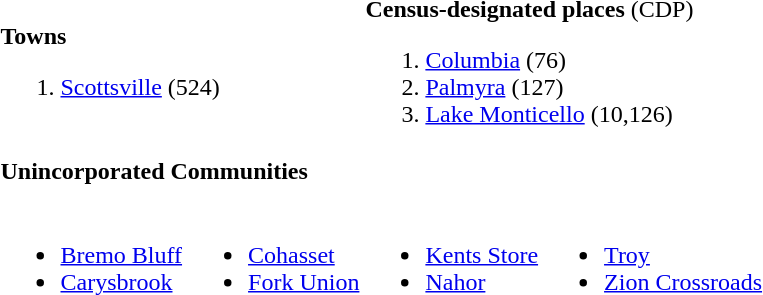<table class="toptextcells">
<tr>
<td colspan="2"><strong>Towns</strong><br><ol><li><a href='#'>Scottsville</a> (524)</li></ol></td>
<td colspan="2"><strong>Census-designated places</strong> (CDP)<br><ol><li><a href='#'>Columbia</a> (76)</li><li><a href='#'>Palmyra</a> (127)</li><li><a href='#'>Lake Monticello</a> (10,126)</li></ol></td>
<td></td>
</tr>
<tr>
<td colspan="4"><strong>Unincorporated Communities</strong></td>
<td></td>
</tr>
<tr valign="top">
<td><br><ul><li><a href='#'>Bremo Bluff</a></li><li><a href='#'>Carysbrook</a></li></ul></td>
<td><br><ul><li><a href='#'>Cohasset</a></li><li><a href='#'>Fork Union</a></li></ul></td>
<td><br><ul><li><a href='#'>Kents Store</a></li><li><a href='#'>Nahor</a></li></ul></td>
<td><br><ul><li><a href='#'>Troy</a></li><li><a href='#'>Zion Crossroads</a></li></ul></td>
<td></td>
</tr>
</table>
